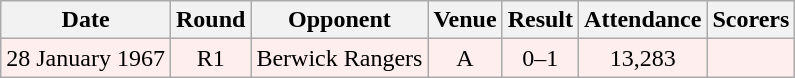<table class="wikitable sortable" style="font-size:100%; text-align:center">
<tr>
<th>Date</th>
<th>Round</th>
<th>Opponent</th>
<th>Venue</th>
<th>Result</th>
<th>Attendance</th>
<th>Scorers</th>
</tr>
<tr bgcolor = "#FFEEEE">
<td>28 January 1967</td>
<td>R1</td>
<td>Berwick Rangers</td>
<td>A</td>
<td>0–1</td>
<td>13,283</td>
<td></td>
</tr>
</table>
